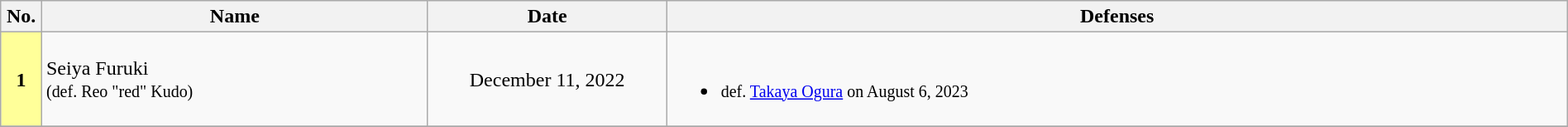<table class="wikitable" style="width:100%; font-size:100%;">
<tr>
<th style= width:1%;">No.</th>
<th style= width:21%;">Name</th>
<th style=width:13%;">Date</th>
<th style= width:49%;">Defenses</th>
</tr>
<tr>
<td align=center bgcolor="#FFFF99"><strong>1</strong></td>
<td align=left> Seiya Furuki <br><small>(def. Reo "red" Kudo)</small></td>
<td align=center>December 11, 2022</td>
<td><br><ul><li><small>def. <a href='#'>Takaya Ogura</a> on August 6, 2023</small></li></ul></td>
</tr>
<tr>
</tr>
</table>
